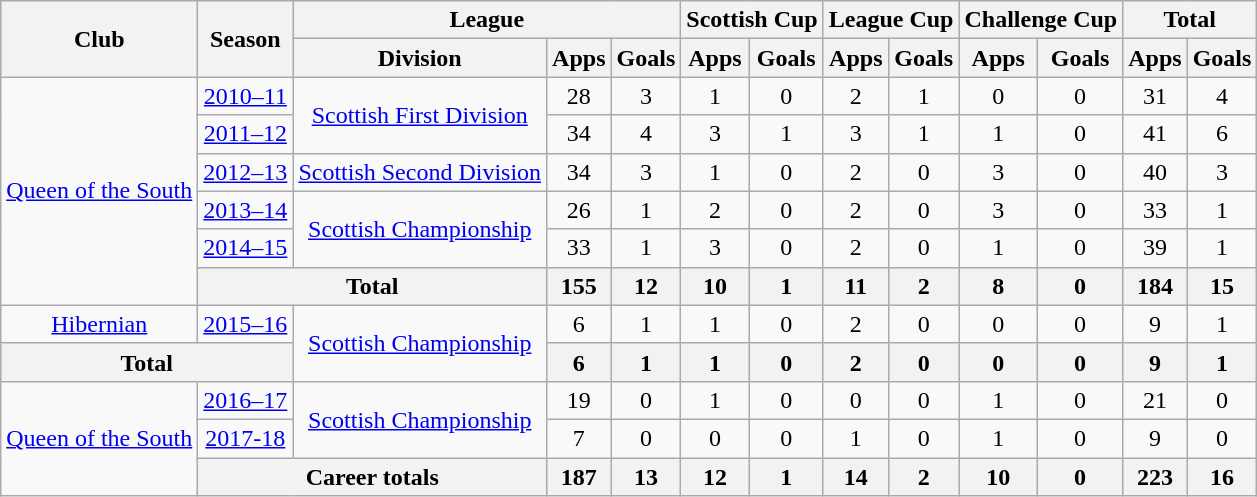<table class="wikitable" style="text-align: center;">
<tr>
<th rowspan="2">Club</th>
<th rowspan="2">Season</th>
<th colspan="3">League</th>
<th colspan="2">Scottish Cup</th>
<th colspan="2">League Cup</th>
<th colspan="2">Challenge Cup</th>
<th colspan="2">Total</th>
</tr>
<tr>
<th>Division</th>
<th>Apps</th>
<th>Goals</th>
<th>Apps</th>
<th>Goals</th>
<th>Apps</th>
<th>Goals</th>
<th>Apps</th>
<th>Goals</th>
<th>Apps</th>
<th>Goals</th>
</tr>
<tr>
<td rowspan="6" valign="center"><a href='#'>Queen of the South</a></td>
<td><a href='#'>2010–11</a></td>
<td rowspan="2"><a href='#'>Scottish First Division</a></td>
<td>28</td>
<td>3</td>
<td>1</td>
<td>0</td>
<td>2</td>
<td>1</td>
<td>0</td>
<td>0</td>
<td>31</td>
<td>4</td>
</tr>
<tr>
<td><a href='#'>2011–12</a></td>
<td>34</td>
<td>4</td>
<td>3</td>
<td>1</td>
<td>3</td>
<td>1</td>
<td>1</td>
<td>0</td>
<td>41</td>
<td>6</td>
</tr>
<tr>
<td><a href='#'>2012–13</a></td>
<td><a href='#'>Scottish Second Division</a></td>
<td>34</td>
<td>3</td>
<td>1</td>
<td>0</td>
<td>2</td>
<td>0</td>
<td>3</td>
<td>0</td>
<td>40</td>
<td>3</td>
</tr>
<tr>
<td><a href='#'>2013–14</a></td>
<td rowspan="2"><a href='#'>Scottish Championship</a></td>
<td>26</td>
<td>1</td>
<td>2</td>
<td>0</td>
<td>2</td>
<td>0</td>
<td>3</td>
<td>0</td>
<td>33</td>
<td>1</td>
</tr>
<tr>
<td><a href='#'>2014–15</a></td>
<td>33</td>
<td>1</td>
<td>3</td>
<td>0</td>
<td>2</td>
<td>0</td>
<td>1</td>
<td>0</td>
<td>39</td>
<td>1</td>
</tr>
<tr>
<th colspan="2">Total</th>
<th>155</th>
<th>12</th>
<th>10</th>
<th>1</th>
<th>11</th>
<th>2</th>
<th>8</th>
<th>0</th>
<th>184</th>
<th>15</th>
</tr>
<tr>
<td rowspan="1" valign="center"><a href='#'>Hibernian</a></td>
<td><a href='#'>2015–16</a></td>
<td rowspan="2"><a href='#'>Scottish Championship</a></td>
<td>6</td>
<td>1</td>
<td>1</td>
<td>0</td>
<td>2</td>
<td>0</td>
<td>0</td>
<td>0</td>
<td>9</td>
<td>1</td>
</tr>
<tr>
<th colspan="2">Total</th>
<th>6</th>
<th>1</th>
<th>1</th>
<th>0</th>
<th>2</th>
<th>0</th>
<th>0</th>
<th>0</th>
<th>9</th>
<th>1</th>
</tr>
<tr>
<td rowspan="3" valign="center"><a href='#'>Queen of the South</a></td>
<td><a href='#'>2016–17</a></td>
<td rowspan="2"><a href='#'>Scottish Championship</a></td>
<td>19</td>
<td>0</td>
<td>1</td>
<td>0</td>
<td>0</td>
<td>0</td>
<td>1</td>
<td>0</td>
<td>21</td>
<td>0</td>
</tr>
<tr>
<td><a href='#'>2017-18</a></td>
<td>7</td>
<td>0</td>
<td>0</td>
<td>0</td>
<td>1</td>
<td>0</td>
<td>1</td>
<td>0</td>
<td>9</td>
<td>0</td>
</tr>
<tr>
<th colspan="2">Career totals</th>
<th>187</th>
<th>13</th>
<th>12</th>
<th>1</th>
<th>14</th>
<th>2</th>
<th>10</th>
<th>0</th>
<th>223</th>
<th>16</th>
</tr>
</table>
